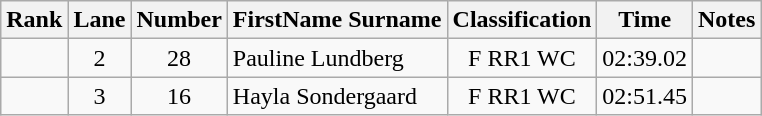<table class="wikitable sortable" style="text-align:center">
<tr>
<th>Rank</th>
<th>Lane</th>
<th>Number</th>
<th>FirstName Surname</th>
<th>Classification</th>
<th>Time</th>
<th>Notes</th>
</tr>
<tr>
<td></td>
<td>2</td>
<td>28</td>
<td style="text-align:left"> Pauline Lundberg</td>
<td>F RR1 WC</td>
<td>02:39.02</td>
<td></td>
</tr>
<tr>
<td></td>
<td>3</td>
<td>16</td>
<td style="text-align:left"> Hayla Sondergaard</td>
<td>F RR1 WC</td>
<td>02:51.45</td>
<td></td>
</tr>
</table>
